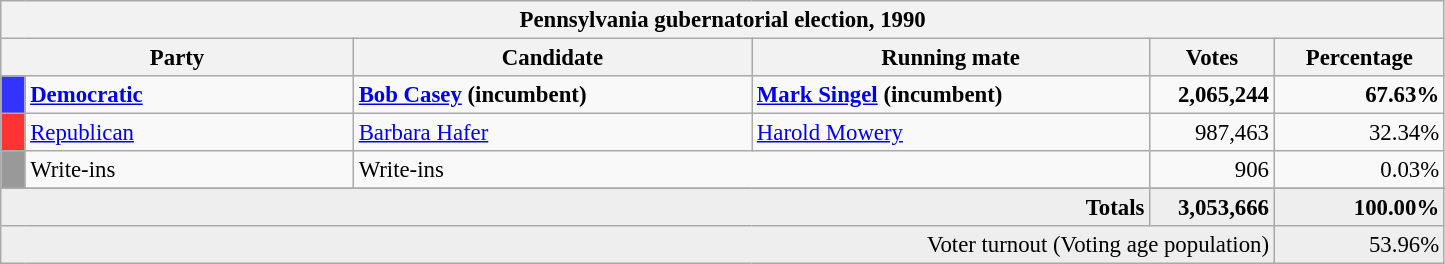<table class="wikitable" style="background: #f9f9f9; font-size: 95%;">
<tr style="background-color:#E9E9E9">
<th colspan="6">Pennsylvania gubernatorial election, 1990</th>
</tr>
<tr bgcolor="#EEEEEE" align="center">
<th colspan="2" style="width: 15em">Party</th>
<th style="width: 17em">Candidate</th>
<th style="width: 17em">Running mate</th>
<th style="width: 5em">Votes</th>
<th style="width: 7em">Percentage</th>
</tr>
<tr>
<th style="background-color:#3333FF; width: 3px"></th>
<td style="width: 130px"><strong><a href='#'>Democratic</a></strong></td>
<td><strong><a href='#'>Bob Casey</a></strong> <strong>(incumbent)</strong></td>
<td><strong><a href='#'>Mark Singel</a></strong>	<strong>(incumbent)</strong></td>
<td align="right"><strong>2,065,244</strong></td>
<td align="right"><strong>67.63%</strong></td>
</tr>
<tr>
<th style="background-color:#FF3333; width: 3px"></th>
<td style="width: 130px"><a href='#'>Republican</a></td>
<td><a href='#'>Barbara Hafer</a></td>
<td><a href='#'>Harold Mowery</a></td>
<td align="right">987,463</td>
<td align="right">32.34%</td>
</tr>
<tr>
<th style="background-color:#999999; width: 3px"></th>
<td style="width: 130px">Write-ins</td>
<td colspan="2">Write-ins</td>
<td align="right">906</td>
<td align="right">0.03%</td>
</tr>
<tr>
</tr>
<tr bgcolor="#EEEEEE">
<td colspan="4" align="right"><strong>Totals</strong></td>
<td align="right"><strong>3,053,666</strong></td>
<td align="right"><strong>100.00%</strong></td>
</tr>
<tr bgcolor="#EEEEEE">
<td colspan="5" align="right">Voter turnout (Voting age population)</td>
<td colspan="1" align="right">53.96%</td>
</tr>
</table>
